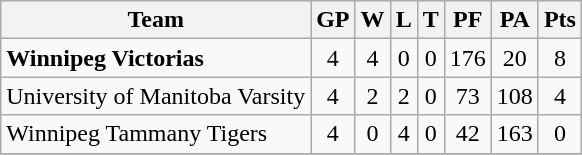<table class="wikitable">
<tr>
<th>Team</th>
<th>GP</th>
<th>W</th>
<th>L</th>
<th>T</th>
<th>PF</th>
<th>PA</th>
<th>Pts</th>
</tr>
<tr align="center">
<td align="left"><strong>Winnipeg Victorias</strong></td>
<td>4</td>
<td>4</td>
<td>0</td>
<td>0</td>
<td>176</td>
<td>20</td>
<td>8</td>
</tr>
<tr align="center">
<td align="left">University of Manitoba Varsity</td>
<td>4</td>
<td>2</td>
<td>2</td>
<td>0</td>
<td>73</td>
<td>108</td>
<td>4</td>
</tr>
<tr align="center">
<td align="left">Winnipeg Tammany Tigers</td>
<td>4</td>
<td>0</td>
<td>4</td>
<td>0</td>
<td>42</td>
<td>163</td>
<td>0</td>
</tr>
<tr align="center">
</tr>
</table>
